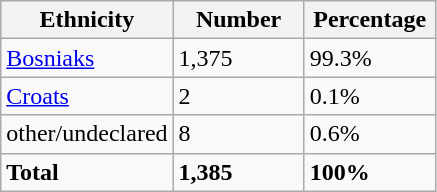<table class="wikitable">
<tr>
<th width="100px">Ethnicity</th>
<th width="80px">Number</th>
<th width="80px">Percentage</th>
</tr>
<tr>
<td><a href='#'>Bosniaks</a></td>
<td>1,375</td>
<td>99.3%</td>
</tr>
<tr>
<td><a href='#'>Croats</a></td>
<td>2</td>
<td>0.1%</td>
</tr>
<tr>
<td>other/undeclared</td>
<td>8</td>
<td>0.6%</td>
</tr>
<tr>
<td><strong>Total</strong></td>
<td><strong>1,385</strong></td>
<td><strong>100%</strong></td>
</tr>
</table>
